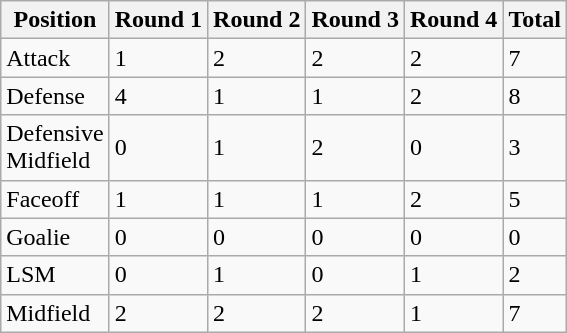<table class="wikitable sortable">
<tr>
<th>Position</th>
<th>Round 1</th>
<th>Round 2</th>
<th>Round 3</th>
<th>Round 4</th>
<th>Total</th>
</tr>
<tr>
<td>Attack</td>
<td>1</td>
<td>2</td>
<td>2</td>
<td>2</td>
<td>7</td>
</tr>
<tr>
<td>Defense</td>
<td>4</td>
<td>1</td>
<td>1</td>
<td>2</td>
<td>8</td>
</tr>
<tr>
<td>Defensive<br>Midfield</td>
<td>0</td>
<td>1</td>
<td>2</td>
<td>0</td>
<td>3</td>
</tr>
<tr>
<td>Faceoff</td>
<td>1</td>
<td>1</td>
<td>1</td>
<td>2</td>
<td>5</td>
</tr>
<tr>
<td>Goalie</td>
<td>0</td>
<td>0</td>
<td>0</td>
<td>0</td>
<td>0</td>
</tr>
<tr>
<td>LSM</td>
<td>0</td>
<td>1</td>
<td>0</td>
<td>1</td>
<td>2</td>
</tr>
<tr>
<td>Midfield</td>
<td>2</td>
<td>2</td>
<td>2</td>
<td>1</td>
<td>7</td>
</tr>
</table>
